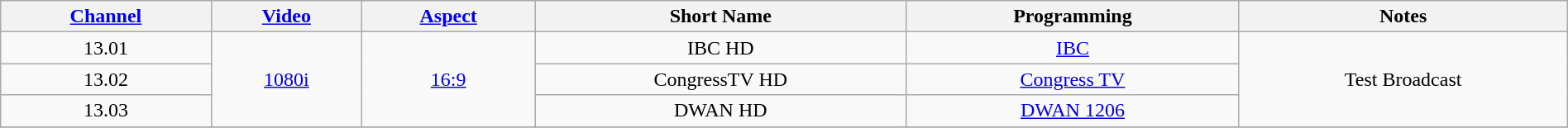<table class="wikitable" style="width:100%; text-align:center;">
<tr>
<th><a href='#'>Channel</a></th>
<th><a href='#'>Video</a></th>
<th><a href='#'>Aspect</a></th>
<th>Short Name</th>
<th>Programming</th>
<th>Notes</th>
</tr>
<tr>
<td>13.01</td>
<td rowspan="3"><a href='#'>1080i</a></td>
<td rowspan="3"><a href='#'>16:9</a></td>
<td>IBC HD</td>
<td><a href='#'>IBC</a></td>
<td rowspan="3">Test Broadcast</td>
</tr>
<tr>
<td>13.02</td>
<td>CongressTV HD</td>
<td><a href='#'>Congress TV</a></td>
</tr>
<tr>
<td>13.03</td>
<td>DWAN HD</td>
<td><a href='#'>DWAN 1206</a></td>
</tr>
<tr>
</tr>
</table>
